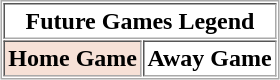<table border="1" cellpadding="2" cellspacing="1" style="margin:auto; border:1px solid #aaa;">
<tr>
<th colspan="2">Future Games Legend</th>
</tr>
<tr>
<th style="background:#f7e1d7;">Home Game<br></th>
<th>Away Game</th>
</tr>
</table>
